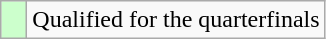<table class="wikitable">
<tr>
<td width=10px bgcolor="#ccffcc"></td>
<td>Qualified for the quarterfinals</td>
</tr>
</table>
